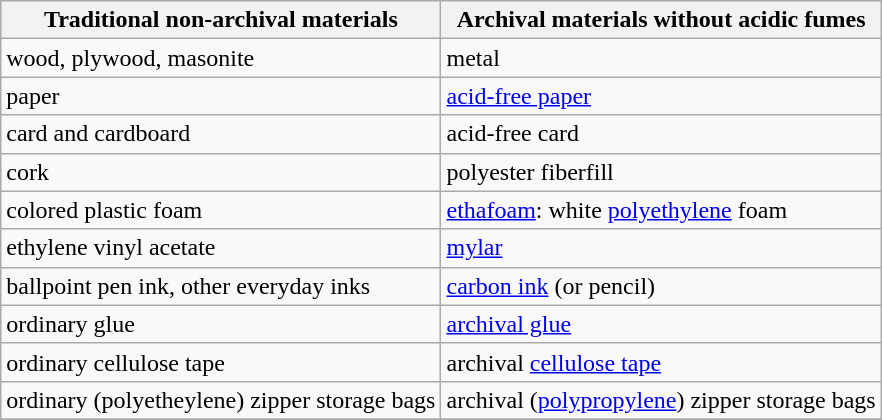<table class="wikitable" style="margin: 1em auto 1em auto">
<tr>
<th>Traditional non-archival materials</th>
<th>Archival materials without acidic fumes</th>
</tr>
<tr>
<td>wood, plywood, masonite</td>
<td>metal</td>
</tr>
<tr>
<td>paper</td>
<td><a href='#'>acid-free paper</a></td>
</tr>
<tr>
<td>card and cardboard</td>
<td>acid-free card</td>
</tr>
<tr>
<td>cork</td>
<td>polyester fiberfill</td>
</tr>
<tr>
<td>colored plastic foam</td>
<td><a href='#'>ethafoam</a>: white <a href='#'>polyethylene</a> foam</td>
</tr>
<tr>
<td>ethylene vinyl acetate</td>
<td><a href='#'>mylar</a></td>
</tr>
<tr>
<td>ballpoint pen ink, other everyday inks</td>
<td><a href='#'>carbon ink</a> (or pencil)</td>
</tr>
<tr>
<td>ordinary glue</td>
<td><a href='#'>archival glue</a></td>
</tr>
<tr>
<td>ordinary cellulose tape</td>
<td>archival <a href='#'>cellulose tape</a></td>
</tr>
<tr>
<td>ordinary (polyetheylene) zipper storage bags</td>
<td>archival (<a href='#'>polypropylene</a>) zipper storage bags</td>
</tr>
<tr>
</tr>
</table>
